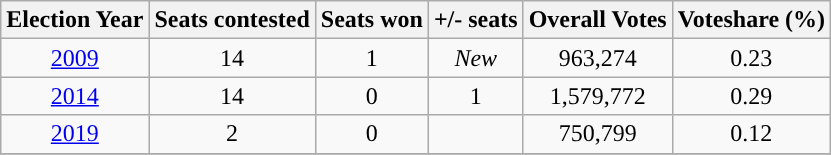<table class="wikitable" style="text-align:center">
<tr>
<th Style="background-color:">Election Year</th>
<th Style="background-color:">Seats contested</th>
<th Style="background-color:">Seats won</th>
<th Style="background-color:">+/- seats</th>
<th Style="background-color:">Overall Votes</th>
<th Style="background-color:">Voteshare (%)</th>
</tr>
<tr>
<td><a href='#'>2009</a></td>
<td>14</td>
<td>1</td>
<td><em>New</em></td>
<td>963,274</td>
<td>0.23</td>
</tr>
<tr>
<td><a href='#'>2014</a></td>
<td>14</td>
<td>0</td>
<td> 1</td>
<td>1,579,772</td>
<td>0.29</td>
</tr>
<tr>
<td><a href='#'>2019</a></td>
<td>2</td>
<td>0</td>
<td></td>
<td>750,799</td>
<td>0.12</td>
</tr>
<tr>
</tr>
</table>
